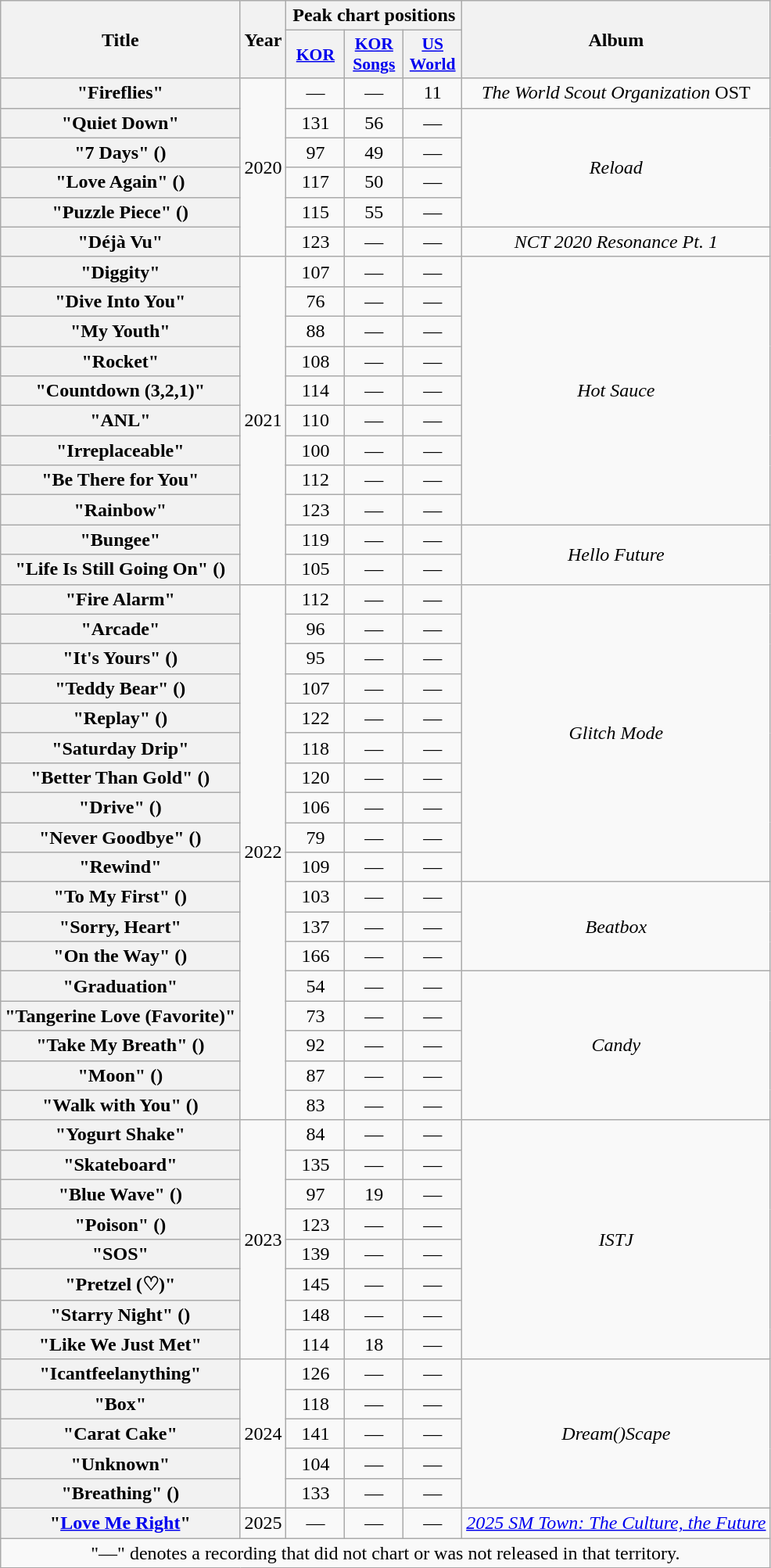<table class="wikitable plainrowheaders" style="text-align:center">
<tr>
<th scope="col" rowspan="2">Title</th>
<th scope="col" rowspan="2">Year</th>
<th scope="col" colspan="3">Peak chart positions</th>
<th scope="col" rowspan="2">Album</th>
</tr>
<tr>
<th scope="col" style="width:3em;font-size:90%"><a href='#'>KOR</a><br></th>
<th scope="col" style="width:3em;font-size:90%"><a href='#'>KOR<br>Songs</a><br></th>
<th scope="col" style="width:3em;font-size:90%"><a href='#'>US<br>World</a><br></th>
</tr>
<tr>
<th scope="row">"Fireflies"</th>
<td rowspan="6">2020</td>
<td>—</td>
<td>—</td>
<td>11</td>
<td><em>The World Scout Organization</em> OST</td>
</tr>
<tr>
<th scope="row">"Quiet Down"</th>
<td>131</td>
<td>56</td>
<td>—</td>
<td rowspan="4"><em>Reload</em></td>
</tr>
<tr>
<th scope="row">"7 Days" ()</th>
<td>97</td>
<td>49</td>
<td>—</td>
</tr>
<tr>
<th scope="row">"Love Again" ()</th>
<td>117</td>
<td>50</td>
<td>—</td>
</tr>
<tr>
<th scope="row">"Puzzle Piece" ()</th>
<td>115</td>
<td>55</td>
<td>—</td>
</tr>
<tr>
<th scope="row">"Déjà Vu"</th>
<td>123</td>
<td>—</td>
<td>—</td>
<td><em>NCT 2020 Resonance Pt. 1</em></td>
</tr>
<tr>
<th scope="row">"Diggity"</th>
<td rowspan="11">2021</td>
<td>107</td>
<td>—</td>
<td>—</td>
<td rowspan="9"><em>Hot Sauce</em></td>
</tr>
<tr>
<th scope="row">"Dive Into You"</th>
<td>76</td>
<td>—</td>
<td>—</td>
</tr>
<tr>
<th scope="row">"My Youth"</th>
<td>88</td>
<td>—</td>
<td>—</td>
</tr>
<tr>
<th scope="row">"Rocket"</th>
<td>108</td>
<td>—</td>
<td>—</td>
</tr>
<tr>
<th scope="row">"Countdown (3,2,1)"</th>
<td>114</td>
<td>—</td>
<td>—</td>
</tr>
<tr>
<th scope="row">"ANL"</th>
<td>110</td>
<td>—</td>
<td>—</td>
</tr>
<tr>
<th scope="row">"Irreplaceable"</th>
<td>100</td>
<td>—</td>
<td>—</td>
</tr>
<tr>
<th scope="row">"Be There for You"</th>
<td>112</td>
<td>—</td>
<td>—</td>
</tr>
<tr>
<th scope="row">"Rainbow"</th>
<td>123</td>
<td>—</td>
<td>—</td>
</tr>
<tr>
<th scope="row">"Bungee"</th>
<td>119</td>
<td>—</td>
<td>—</td>
<td rowspan="2"><em>Hello Future</em></td>
</tr>
<tr>
<th scope="row">"Life Is Still Going On" ()</th>
<td>105</td>
<td>—</td>
<td>—</td>
</tr>
<tr>
<th scope="row">"Fire Alarm"</th>
<td rowspan="18">2022</td>
<td>112</td>
<td>—</td>
<td>—</td>
<td rowspan="10"><em>Glitch Mode</em></td>
</tr>
<tr>
<th scope="row">"Arcade"</th>
<td>96</td>
<td>—</td>
<td>—</td>
</tr>
<tr>
<th scope="row">"It's Yours" ()</th>
<td>95</td>
<td>—</td>
<td>—</td>
</tr>
<tr>
<th scope="row">"Teddy Bear" ()</th>
<td>107</td>
<td>—</td>
<td>—</td>
</tr>
<tr>
<th scope="row">"Replay" ()</th>
<td>122</td>
<td>—</td>
<td>—</td>
</tr>
<tr>
<th scope="row">"Saturday Drip"</th>
<td>118</td>
<td>—</td>
<td>—</td>
</tr>
<tr>
<th scope="row">"Better Than Gold" ()</th>
<td>120</td>
<td>—</td>
<td>—</td>
</tr>
<tr>
<th scope="row">"Drive" ()</th>
<td>106</td>
<td>—</td>
<td>—</td>
</tr>
<tr>
<th scope="row">"Never Goodbye" ()</th>
<td>79</td>
<td>—</td>
<td>—</td>
</tr>
<tr>
<th scope="row">"Rewind"</th>
<td>109</td>
<td>—</td>
<td>—</td>
</tr>
<tr>
<th scope="row">"To My First" ()</th>
<td>103</td>
<td>—</td>
<td>—</td>
<td rowspan="3"><em>Beatbox</em></td>
</tr>
<tr>
<th scope="row">"Sorry, Heart"</th>
<td>137</td>
<td>—</td>
<td>—</td>
</tr>
<tr>
<th scope="row">"On the Way" ()</th>
<td>166</td>
<td>—</td>
<td>—</td>
</tr>
<tr>
<th scope="row">"Graduation"</th>
<td>54</td>
<td>—</td>
<td>—</td>
<td rowspan="5"><em>Candy</em></td>
</tr>
<tr>
<th scope="row">"Tangerine Love (Favorite)"</th>
<td>73</td>
<td>—</td>
<td>—</td>
</tr>
<tr>
<th scope="row">"Take My Breath" ()</th>
<td>92</td>
<td>—</td>
<td>—</td>
</tr>
<tr>
<th scope="row">"Moon" ()</th>
<td>87</td>
<td>—</td>
<td>—</td>
</tr>
<tr>
<th scope="row">"Walk with You" ()</th>
<td>83</td>
<td>—</td>
<td>—</td>
</tr>
<tr>
<th scope="row">"Yogurt Shake"</th>
<td rowspan="8">2023</td>
<td>84</td>
<td>—</td>
<td>—</td>
<td rowspan="8"><em>ISTJ</em></td>
</tr>
<tr>
<th scope="row">"Skateboard"</th>
<td>135</td>
<td>—</td>
<td>—</td>
</tr>
<tr>
<th scope="row">"Blue Wave" ()</th>
<td>97</td>
<td>19</td>
<td>—</td>
</tr>
<tr>
<th scope="row">"Poison" ()</th>
<td>123</td>
<td>—</td>
<td>—</td>
</tr>
<tr>
<th scope="row">"SOS"</th>
<td>139</td>
<td>—</td>
<td>—</td>
</tr>
<tr>
<th scope="row">"Pretzel (♡)"</th>
<td>145</td>
<td>—</td>
<td>—</td>
</tr>
<tr>
<th scope="row">"Starry Night" ()</th>
<td>148</td>
<td>—</td>
<td>—</td>
</tr>
<tr>
<th scope="row">"Like We Just Met"</th>
<td>114</td>
<td>18</td>
<td>—</td>
</tr>
<tr>
<th scope="row">"Icantfeelanything"</th>
<td rowspan="5">2024</td>
<td>126</td>
<td>—</td>
<td>—</td>
<td rowspan="5"><em>Dream()Scape</em></td>
</tr>
<tr>
<th scope="row">"Box"</th>
<td>118</td>
<td>—</td>
<td>—</td>
</tr>
<tr>
<th scope="row">"Carat Cake"</th>
<td>141</td>
<td>—</td>
<td>—</td>
</tr>
<tr>
<th scope="row">"Unknown"</th>
<td>104</td>
<td>—</td>
<td>—</td>
</tr>
<tr>
<th scope="row">"Breathing" ()</th>
<td>133</td>
<td>—</td>
<td>—</td>
</tr>
<tr>
<th scope="row">"<a href='#'>Love Me Right</a>"</th>
<td>2025</td>
<td>—</td>
<td>—</td>
<td>—</td>
<td><em><a href='#'>2025 SM Town: The Culture, the Future</a></em></td>
</tr>
<tr>
<td colspan="6" style"font-size:85%">"—" denotes a recording that did not chart or was not released in that territory.</td>
</tr>
</table>
